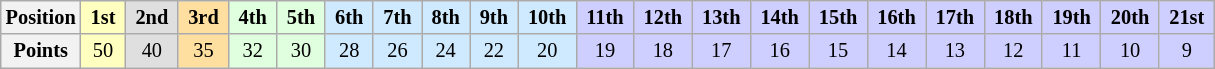<table class="wikitable" style="font-size:85%; text-align:center">
<tr>
<th>Position</th>
<td style="background:#FFFFBF;"> <strong>1st</strong> </td>
<td style="background:#DFDFDF;"> <strong>2nd</strong> </td>
<td style="background:#FFDF9F;"> <strong>3rd</strong> </td>
<td style="background:#DFFFDF;"> <strong>4th</strong> </td>
<td style="background:#DFFFDF;"> <strong>5th</strong> </td>
<td style="background:#CFEAFF;"> <strong>6th</strong> </td>
<td style="background:#CFEAFF;"> <strong>7th</strong> </td>
<td style="background:#CFEAFF;"> <strong>8th</strong> </td>
<td style="background:#CFEAFF;"> <strong>9th</strong> </td>
<td style="background:#CFEAFF;"> <strong>10th</strong> </td>
<td style="background:#CFCFFF;"> <strong>11th</strong> </td>
<td style="background:#CFCFFF;"> <strong>12th</strong> </td>
<td style="background:#CFCFFF;"> <strong>13th</strong> </td>
<td style="background:#CFCFFF;"> <strong>14th</strong> </td>
<td style="background:#CFCFFF;"> <strong>15th</strong> </td>
<td style="background:#CFCFFF;"> <strong>16th</strong> </td>
<td style="background:#CFCFFF;"> <strong>17th</strong> </td>
<td style="background:#CFCFFF;"> <strong>18th</strong> </td>
<td style="background:#CFCFFF;"> <strong>19th</strong> </td>
<td style="background:#CFCFFF;"> <strong>20th</strong> </td>
<td style="background:#CFCFFF;"> <strong>21st</strong> </td>
</tr>
<tr>
<th>Points</th>
<td style="background:#FFFFBF;">50</td>
<td style="background:#DFDFDF;">40</td>
<td style="background:#FFDF9F;">35</td>
<td style="background:#DFFFDF;">32</td>
<td style="background:#DFFFDF;">30</td>
<td style="background:#CFEAFF;">28</td>
<td style="background:#CFEAFF;">26</td>
<td style="background:#CFEAFF;">24</td>
<td style="background:#CFEAFF;">22</td>
<td style="background:#CFEAFF;">20</td>
<td style="background:#CFCFFF;">19</td>
<td style="background:#CFCFFF;">18</td>
<td style="background:#CFCFFF;">17</td>
<td style="background:#CFCFFF;">16</td>
<td style="background:#CFCFFF;">15</td>
<td style="background:#CFCFFF;">14</td>
<td style="background:#CFCFFF;">13</td>
<td style="background:#CFCFFF;">12</td>
<td style="background:#CFCFFF;">11</td>
<td style="background:#CFCFFF;">10</td>
<td style="background:#CFCFFF;">9</td>
</tr>
</table>
